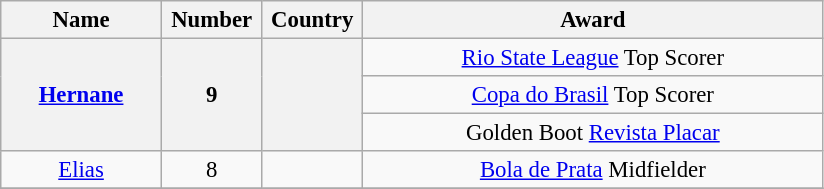<table class="wikitable" style="font-size: 95%; text-align: center;">
<tr>
<th width=100>Name</th>
<th width=60>Number</th>
<th width=60>Country</th>
<th width=300>Award</th>
</tr>
<tr>
<th rowspan="3"><a href='#'>Hernane</a></th>
<th rowspan="3">9</th>
<th rowspan="3"></th>
<td><a href='#'>Rio State League</a> Top Scorer</td>
</tr>
<tr>
<td><a href='#'>Copa do Brasil</a> Top Scorer</td>
</tr>
<tr>
<td>Golden Boot <a href='#'>Revista Placar</a></td>
</tr>
<tr>
<td><a href='#'>Elias</a></td>
<td>8</td>
<td></td>
<td><a href='#'>Bola de Prata</a> Midfielder</td>
</tr>
<tr>
</tr>
</table>
